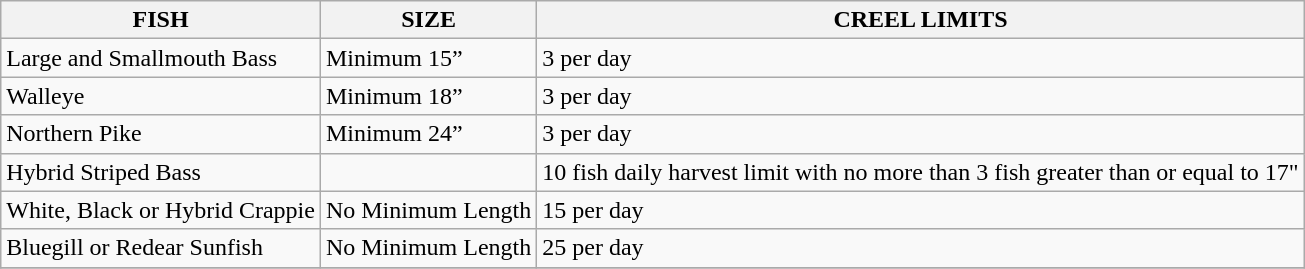<table class="wikitable">
<tr>
<th>FISH</th>
<th>SIZE</th>
<th>CREEL LIMITS</th>
</tr>
<tr>
<td>Large and Smallmouth Bass</td>
<td>Minimum 15”</td>
<td>3 per day</td>
</tr>
<tr>
<td>Walleye</td>
<td>Minimum 18”</td>
<td>3 per day</td>
</tr>
<tr>
<td>Northern Pike</td>
<td>Minimum 24”</td>
<td>3 per day</td>
</tr>
<tr>
<td>Hybrid Striped Bass</td>
<td></td>
<td>10 fish daily harvest limit with no more than 3 fish greater than or equal to 17"</td>
</tr>
<tr>
<td>White, Black or Hybrid Crappie</td>
<td>No Minimum Length</td>
<td>15 per day</td>
</tr>
<tr>
<td>Bluegill or Redear Sunfish</td>
<td>No Minimum Length</td>
<td>25 per day</td>
</tr>
<tr>
</tr>
</table>
